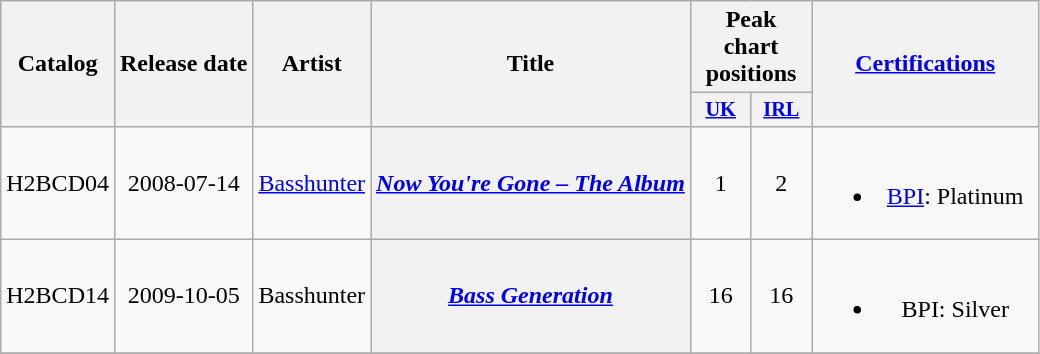<table class="wikitable plainrowheaders" style="text-align:center;">
<tr>
<th scope="col" rowspan="2">Catalog</th>
<th scope="col" rowspan="2">Release date</th>
<th scope="col" rowspan="2">Artist</th>
<th scope="col" rowspan="2">Title</th>
<th scope="col" colspan="2">Peak chart positions</th>
<th scope="col" rowspan="2" style="width:9em;"><a href='#'>Certifications</a></th>
</tr>
<tr>
<th style="width:2.5em; font-size:85%"><a href='#'>UK</a></th>
<th style="width:2.5em; font-size:85%"><a href='#'>IRL</a></th>
</tr>
<tr>
<td>H2BCD04</td>
<td align="center">2008-07-14</td>
<td><a href='#'>Basshunter</a></td>
<th scope="row"><em><a href='#'>Now You're Gone – The Album</a></em></th>
<td>1</td>
<td>2</td>
<td><br><ul><li><a href='#'>BPI</a>: Platinum</li></ul></td>
</tr>
<tr>
<td>H2BCD14</td>
<td align="center">2009-10-05</td>
<td>Basshunter</td>
<th scope="row"><em><a href='#'>Bass Generation</a></em></th>
<td>16</td>
<td>16</td>
<td><br><ul><li>BPI: Silver</li></ul></td>
</tr>
<tr>
</tr>
</table>
